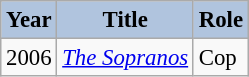<table class="wikitable" style="font-size:95%;">
<tr>
<th style="background:#B0C4DE;">Year</th>
<th style="background:#B0C4DE;">Title</th>
<th style="background:#B0C4DE;">Role</th>
</tr>
<tr>
<td>2006</td>
<td><em><a href='#'>The Sopranos</a></em></td>
<td>Cop</td>
</tr>
</table>
